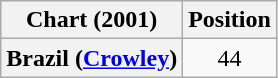<table class="wikitable plainrowheaders" style="text-align:center">
<tr>
<th scope="col">Chart (2001)</th>
<th scope="col">Position</th>
</tr>
<tr>
<th scope="row">Brazil (<a href='#'>Crowley</a>)</th>
<td>44</td>
</tr>
</table>
